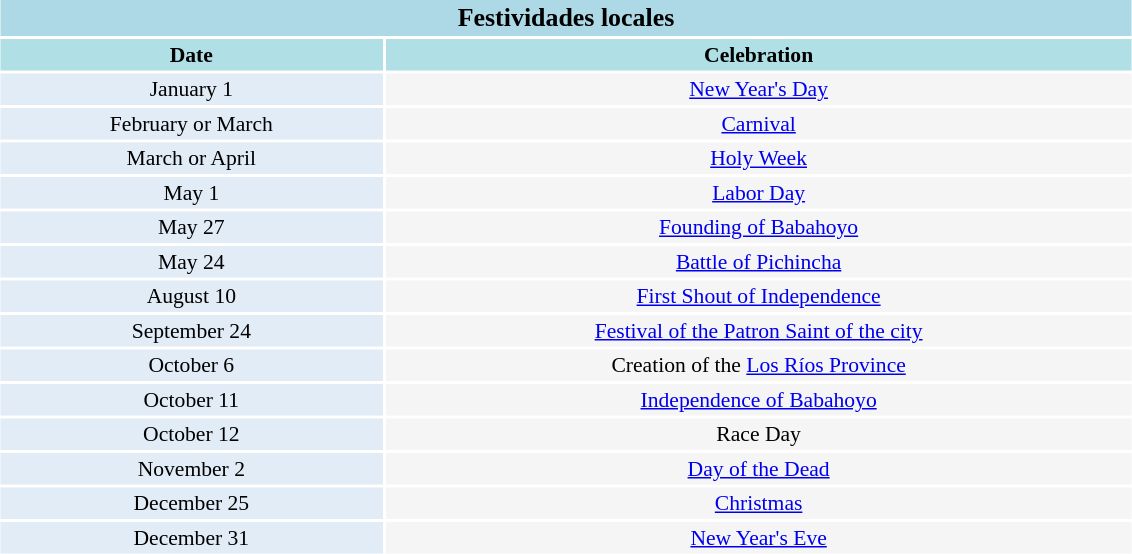<table class = "toc" cellpadding = 2 cellspacing = 2 style="width:60%; margin:1em auto; text-align:center; font-size:90%;">
<tr>
<td colspan="2" style="background-color:#add8e6;"><strong><big>Festividades locales</big></strong></td>
</tr>
<tr>
<td width=80px style="background-color:#b0e0e6;"><strong>Date</strong></td>
<td width=160px style="background-color:#b0e0e6;"><strong>Celebration</strong></td>
</tr>
<tr>
<td style="background-color:#e1ecf7;">January 1</td>
<td style="background-color:#f5f5f5;"><a href='#'>New Year's Day</a></td>
</tr>
<tr>
<td style="background-color:#e1ecf7;">February or March</td>
<td style="background-color:#f5f5f5;"><a href='#'>Carnival</a></td>
</tr>
<tr>
<td style="background-color:#e1ecf7;">March or April</td>
<td align=center style="background-color:#f5f5f5;"><a href='#'>Holy Week</a></td>
</tr>
<tr>
<td style="background-color:#e1ecf7;">May 1</td>
<td style="background-color:#f5f5f5;"><a href='#'>Labor Day</a></td>
</tr>
<tr>
<td style="background-color:#e1ecf7;">May 27</td>
<td style="background-color:#f5f5f5;"><a href='#'>Founding of Babahoyo</a></td>
</tr>
<tr>
<td style="background-color:#e1ecf7;">May 24</td>
<td style="background-color:#f5f5f5;"><a href='#'>Battle of Pichincha</a></td>
</tr>
<tr>
<td style="background-color:#e1ecf7;">August 10</td>
<td style="background-color:#f5f5f5;"><a href='#'>First Shout of Independence</a></td>
</tr>
<tr>
<td style="background-color:#e1ecf7;">September 24</td>
<td style="background-color:#f5f5f5;"><a href='#'>Festival of the Patron Saint of the city</a></td>
</tr>
<tr>
<td style="background-color:#e1ecf7;">October 6</td>
<td style="background-color:#f5f5f5;">Creation of the <a href='#'>Los Ríos Province</a></td>
</tr>
<tr>
<td style="background-color:#e1ecf7;">October 11</td>
<td style="background-color:#f5f5f5;"><a href='#'>Independence of Babahoyo</a></td>
</tr>
<tr>
<td style="background-color:#e1ecf7;">October 12</td>
<td style="background-color:#f5f5f5;">Race Day</td>
</tr>
<tr>
<td style="background-color:#e1ecf7;">November 2</td>
<td style="background-color:#f5f5f5;"><a href='#'>Day of the Dead</a></td>
</tr>
<tr>
<td style="background-color:#e1ecf7;">December 25</td>
<td style="background-color:#f5f5f5;"><a href='#'>Christmas</a></td>
</tr>
<tr>
<td style="background-color:#e1ecf7;">December 31</td>
<td style="background-color:#f5f5f5;"><a href='#'>New Year's Eve</a></td>
</tr>
</table>
